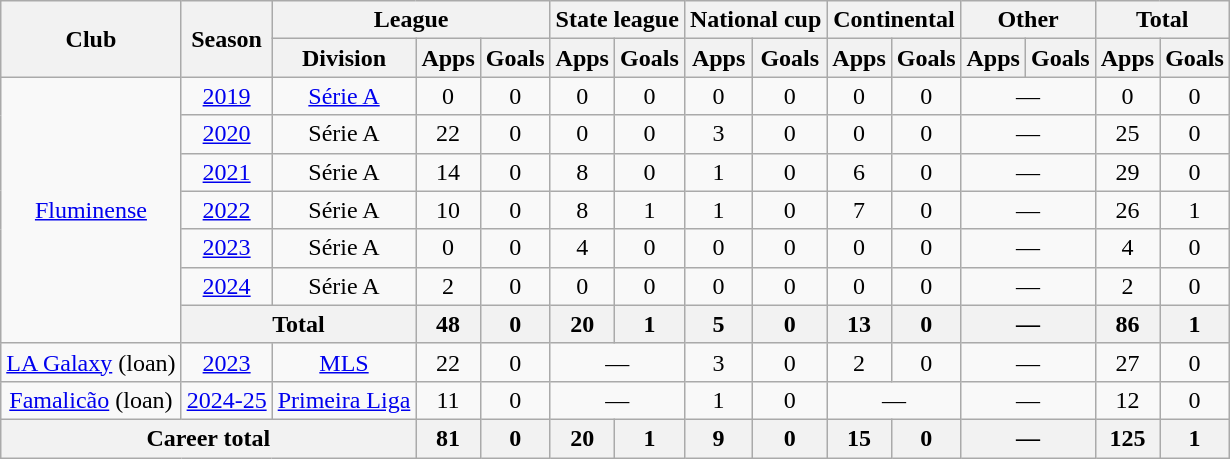<table class="wikitable" style="text-align:center">
<tr>
<th rowspan="2">Club</th>
<th rowspan="2">Season</th>
<th colspan="3">League</th>
<th colspan="2">State league</th>
<th colspan="2">National cup</th>
<th colspan="2">Continental</th>
<th colspan="2">Other</th>
<th colspan="2">Total</th>
</tr>
<tr>
<th>Division</th>
<th>Apps</th>
<th>Goals</th>
<th>Apps</th>
<th>Goals</th>
<th>Apps</th>
<th>Goals</th>
<th>Apps</th>
<th>Goals</th>
<th>Apps</th>
<th>Goals</th>
<th>Apps</th>
<th>Goals</th>
</tr>
<tr>
<td rowspan="7"><a href='#'>Fluminense</a></td>
<td><a href='#'>2019</a></td>
<td><a href='#'>Série A</a></td>
<td>0</td>
<td>0</td>
<td>0</td>
<td>0</td>
<td>0</td>
<td>0</td>
<td>0</td>
<td>0</td>
<td colspan="2">—</td>
<td>0</td>
<td>0</td>
</tr>
<tr>
<td><a href='#'>2020</a></td>
<td>Série A</td>
<td>22</td>
<td>0</td>
<td>0</td>
<td>0</td>
<td>3</td>
<td>0</td>
<td>0</td>
<td>0</td>
<td colspan="2">—</td>
<td>25</td>
<td>0</td>
</tr>
<tr>
<td><a href='#'>2021</a></td>
<td>Série A</td>
<td>14</td>
<td>0</td>
<td>8</td>
<td>0</td>
<td>1</td>
<td>0</td>
<td>6</td>
<td>0</td>
<td colspan="2">—</td>
<td>29</td>
<td>0</td>
</tr>
<tr>
<td><a href='#'>2022</a></td>
<td>Série A</td>
<td>10</td>
<td>0</td>
<td>8</td>
<td>1</td>
<td>1</td>
<td>0</td>
<td>7</td>
<td>0</td>
<td colspan="2">—</td>
<td>26</td>
<td>1</td>
</tr>
<tr>
<td><a href='#'>2023</a></td>
<td>Série A</td>
<td>0</td>
<td>0</td>
<td>4</td>
<td>0</td>
<td>0</td>
<td>0</td>
<td>0</td>
<td>0</td>
<td colspan="2">—</td>
<td>4</td>
<td>0</td>
</tr>
<tr>
<td><a href='#'>2024</a></td>
<td>Série A</td>
<td>2</td>
<td>0</td>
<td>0</td>
<td>0</td>
<td>0</td>
<td>0</td>
<td>0</td>
<td>0</td>
<td colspan="2">—</td>
<td>2</td>
<td>0</td>
</tr>
<tr>
<th colspan="2">Total</th>
<th>48</th>
<th>0</th>
<th>20</th>
<th>1</th>
<th>5</th>
<th>0</th>
<th>13</th>
<th>0</th>
<th colspan="2">—</th>
<th>86</th>
<th>1</th>
</tr>
<tr>
<td><a href='#'>LA Galaxy</a> (loan)</td>
<td><a href='#'>2023</a></td>
<td><a href='#'>MLS</a></td>
<td>22</td>
<td>0</td>
<td colspan="2">—</td>
<td>3</td>
<td>0</td>
<td>2</td>
<td>0</td>
<td colspan="2">—</td>
<td>27</td>
<td>0</td>
</tr>
<tr>
<td><a href='#'>Famalicão</a> (loan)</td>
<td><a href='#'>2024-25</a></td>
<td><a href='#'>Primeira Liga</a></td>
<td>11</td>
<td>0</td>
<td colspan="2">—</td>
<td>1</td>
<td>0</td>
<td colspan="2">—</td>
<td colspan="2">—</td>
<td>12</td>
<td>0</td>
</tr>
<tr>
<th colspan="3">Career total</th>
<th>81</th>
<th>0</th>
<th>20</th>
<th>1</th>
<th>9</th>
<th>0</th>
<th>15</th>
<th>0</th>
<th colspan="2">—</th>
<th>125</th>
<th>1</th>
</tr>
</table>
